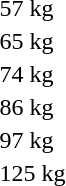<table>
<tr>
<td>57 kg</td>
<td><strong></strong></td>
<td></td>
<td></td>
</tr>
<tr>
<td>65 kg</td>
<td><strong></strong></td>
<td></td>
<td></td>
</tr>
<tr>
<td>74 kg</td>
<td></td>
<td><strong></strong></td>
<td><br></td>
</tr>
<tr>
<td>86 kg</td>
<td></td>
<td><strong></strong></td>
<td><br></td>
</tr>
<tr>
<td>97 kg</td>
<td><strong></strong></td>
<td></td>
<td></td>
</tr>
<tr>
<td>125 kg</td>
<td><strong></strong></td>
<td></td>
<td></td>
</tr>
</table>
